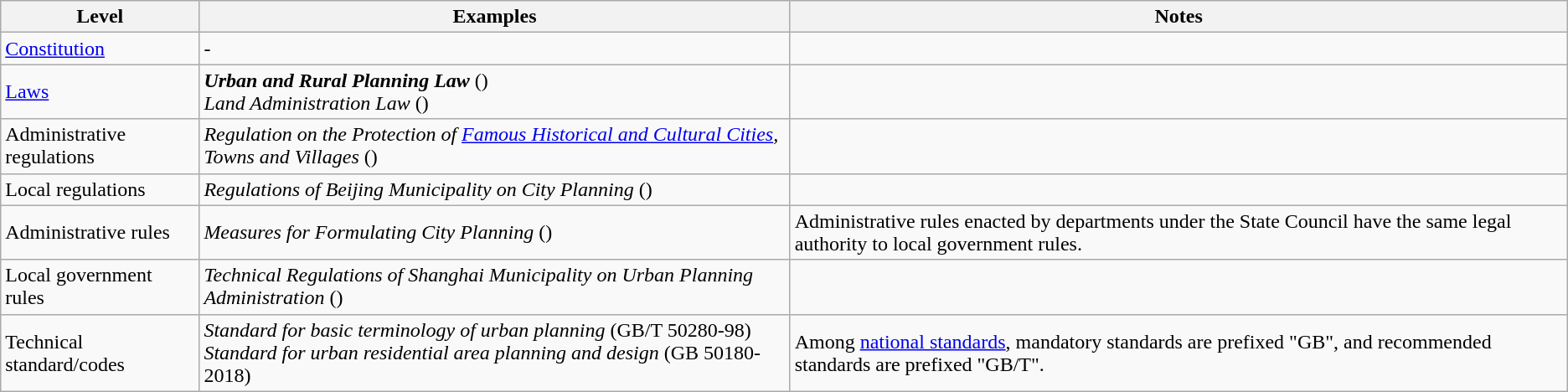<table class=wikitable>
<tr>
<th>Level</th>
<th>Examples</th>
<th>Notes</th>
</tr>
<tr>
<td><a href='#'>Constitution</a></td>
<td>-</td>
<td></td>
</tr>
<tr>
<td><a href='#'>Laws</a></td>
<td><strong><em>Urban and Rural Planning Law</em></strong> ()<br><em>Land Administration Law</em> ()</td>
<td></td>
</tr>
<tr>
<td>Administrative regulations</td>
<td><em>Regulation on the Protection of <a href='#'>Famous Historical and Cultural Cities</a>, Towns and Villages</em> ()</td>
<td></td>
</tr>
<tr>
<td>Local regulations</td>
<td><em>Regulations of Beijing Municipality on City Planning</em> ()</td>
<td></td>
</tr>
<tr>
<td>Administrative rules</td>
<td><em>Measures for Formulating City Planning</em> ()</td>
<td>Administrative rules enacted by departments under the State Council have the same legal authority to local government rules.</td>
</tr>
<tr>
<td>Local government rules</td>
<td><em>Technical Regulations of Shanghai Municipality on Urban Planning Administration</em> ()</td>
<td></td>
</tr>
<tr>
<td>Technical standard/codes</td>
<td><em>Standard for basic terminology of urban planning</em> (GB/T 50280-98)<br><em>Standard for urban residential area planning and design</em> (GB 50180-2018)</td>
<td>Among <a href='#'>national standards</a>, mandatory standards are prefixed "GB", and recommended standards are prefixed "GB/T".</td>
</tr>
</table>
